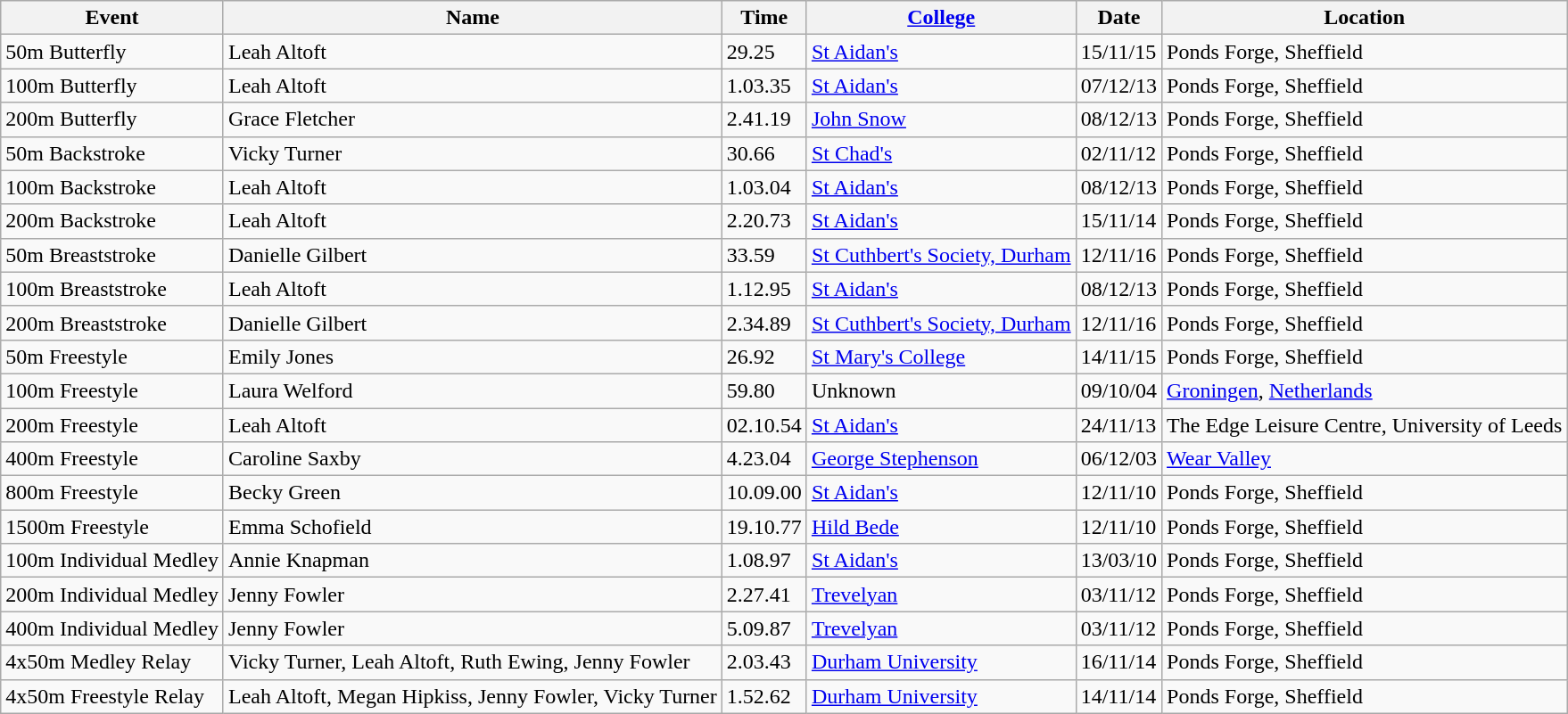<table class="wikitable">
<tr>
<th>Event</th>
<th>Name</th>
<th>Time</th>
<th><a href='#'>College</a></th>
<th>Date</th>
<th>Location</th>
</tr>
<tr>
<td>50m Butterfly</td>
<td>Leah Altoft</td>
<td>29.25</td>
<td>  <a href='#'>St Aidan's</a></td>
<td>15/11/15</td>
<td>Ponds Forge, Sheffield</td>
</tr>
<tr>
<td>100m Butterfly</td>
<td>Leah Altoft</td>
<td>1.03.35</td>
<td>  <a href='#'>St Aidan's</a></td>
<td>07/12/13</td>
<td>Ponds Forge, Sheffield</td>
</tr>
<tr>
<td>200m Butterfly</td>
<td>Grace Fletcher</td>
<td>2.41.19</td>
<td> <a href='#'>John Snow</a></td>
<td>08/12/13</td>
<td>Ponds Forge, Sheffield</td>
</tr>
<tr>
<td>50m Backstroke</td>
<td>Vicky Turner</td>
<td>30.66</td>
<td>  <a href='#'>St Chad's</a></td>
<td>02/11/12</td>
<td>Ponds Forge, Sheffield</td>
</tr>
<tr>
<td>100m Backstroke</td>
<td>Leah Altoft</td>
<td>1.03.04</td>
<td>  <a href='#'>St Aidan's</a></td>
<td>08/12/13</td>
<td>Ponds Forge, Sheffield</td>
</tr>
<tr>
<td>200m Backstroke</td>
<td>Leah Altoft</td>
<td>2.20.73</td>
<td>  <a href='#'>St Aidan's</a></td>
<td>15/11/14</td>
<td>Ponds Forge, Sheffield</td>
</tr>
<tr>
<td>50m Breaststroke</td>
<td>Danielle Gilbert</td>
<td>33.59</td>
<td><a href='#'>St Cuthbert's Society, Durham</a></td>
<td>12/11/16</td>
<td>Ponds Forge, Sheffield</td>
</tr>
<tr>
<td>100m Breaststroke</td>
<td>Leah Altoft</td>
<td>1.12.95</td>
<td>  <a href='#'>St Aidan's</a></td>
<td>08/12/13</td>
<td>Ponds Forge, Sheffield</td>
</tr>
<tr>
<td>200m Breaststroke</td>
<td>Danielle Gilbert</td>
<td>2.34.89</td>
<td><a href='#'>St Cuthbert's Society, Durham</a></td>
<td>12/11/16</td>
<td>Ponds Forge, Sheffield</td>
</tr>
<tr>
<td>50m Freestyle</td>
<td>Emily Jones</td>
<td>26.92</td>
<td>  <a href='#'>St Mary's College</a></td>
<td>14/11/15</td>
<td>Ponds Forge, Sheffield</td>
</tr>
<tr>
<td>100m Freestyle</td>
<td>Laura Welford</td>
<td>59.80</td>
<td>Unknown</td>
<td>09/10/04</td>
<td><a href='#'>Groningen</a>, <a href='#'>Netherlands</a></td>
</tr>
<tr>
<td>200m Freestyle</td>
<td>Leah Altoft</td>
<td>02.10.54</td>
<td>  <a href='#'>St Aidan's</a></td>
<td>24/11/13</td>
<td>The Edge Leisure Centre, University of Leeds</td>
</tr>
<tr>
<td>400m Freestyle</td>
<td>Caroline Saxby</td>
<td>4.23.04</td>
<td>  <a href='#'>George Stephenson</a></td>
<td>06/12/03</td>
<td><a href='#'>Wear Valley</a></td>
</tr>
<tr>
<td>800m Freestyle</td>
<td>Becky Green</td>
<td>10.09.00</td>
<td>  <a href='#'>St Aidan's</a></td>
<td>12/11/10</td>
<td>Ponds Forge, Sheffield</td>
</tr>
<tr>
<td>1500m Freestyle</td>
<td>Emma Schofield</td>
<td>19.10.77</td>
<td>  <a href='#'>Hild Bede</a></td>
<td>12/11/10</td>
<td>Ponds Forge, Sheffield</td>
</tr>
<tr>
<td>100m Individual Medley</td>
<td>Annie Knapman</td>
<td>1.08.97</td>
<td>  <a href='#'>St Aidan's</a></td>
<td>13/03/10</td>
<td>Ponds Forge, Sheffield</td>
</tr>
<tr>
<td>200m Individual Medley</td>
<td>Jenny Fowler</td>
<td>2.27.41</td>
<td> <a href='#'>Trevelyan</a></td>
<td>03/11/12</td>
<td>Ponds Forge, Sheffield</td>
</tr>
<tr>
<td>400m Individual Medley</td>
<td>Jenny Fowler</td>
<td>5.09.87</td>
<td> <a href='#'>Trevelyan</a></td>
<td>03/11/12</td>
<td>Ponds Forge, Sheffield</td>
</tr>
<tr>
<td>4x50m Medley Relay</td>
<td>Vicky Turner, Leah Altoft, Ruth Ewing, Jenny Fowler</td>
<td>2.03.43</td>
<td>  <a href='#'>Durham University</a></td>
<td>16/11/14</td>
<td>Ponds Forge, Sheffield</td>
</tr>
<tr>
<td>4x50m Freestyle Relay</td>
<td>Leah Altoft, Megan Hipkiss, Jenny Fowler, Vicky Turner</td>
<td>1.52.62</td>
<td>  <a href='#'>Durham University</a></td>
<td>14/11/14</td>
<td>Ponds Forge, Sheffield</td>
</tr>
</table>
